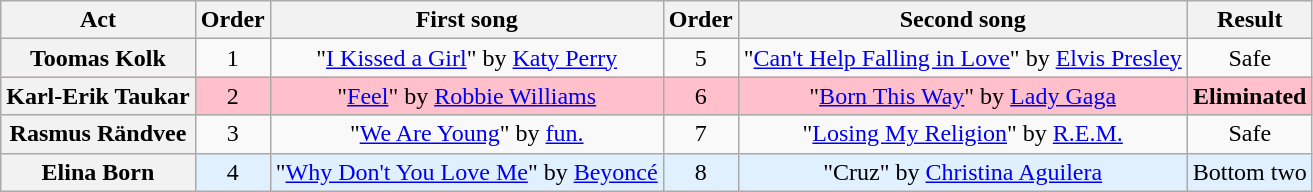<table class="wikitable plainrowheaders" style="text-align:center;">
<tr>
<th scope="col">Act</th>
<th scope="col">Order</th>
<th scope="col">First song</th>
<th scope="col">Order</th>
<th scope="col">Second song</th>
<th scope="col">Result</th>
</tr>
<tr>
<th scope="row">Toomas Kolk</th>
<td>1</td>
<td>"<a href='#'>I Kissed a Girl</a>" by <a href='#'>Katy Perry</a></td>
<td>5</td>
<td>"<a href='#'>Can't Help Falling in Love</a>" by <a href='#'>Elvis Presley</a></td>
<td>Safe</td>
</tr>
<tr style="background:pink;">
<th scope="row"><strong>Karl-Erik Taukar</strong></th>
<td>2</td>
<td>"<a href='#'>Feel</a>" by <a href='#'>Robbie Williams</a></td>
<td>6</td>
<td>"<a href='#'>Born This Way</a>" by <a href='#'>Lady Gaga</a></td>
<td><strong>Eliminated</strong></td>
</tr>
<tr>
<th scope="row">Rasmus Rändvee</th>
<td>3</td>
<td>"<a href='#'>We Are Young</a>" by <a href='#'>fun.</a></td>
<td>7</td>
<td>"<a href='#'>Losing My Religion</a>" by <a href='#'>R.E.M.</a></td>
<td>Safe</td>
</tr>
<tr bgcolor="E0F0FF">
<th scope="row">Elina Born</th>
<td>4</td>
<td>"<a href='#'>Why Don't You Love Me</a>" by <a href='#'>Beyoncé</a></td>
<td>8</td>
<td>"Cruz" by <a href='#'>Christina Aguilera</a></td>
<td>Bottom two</td>
</tr>
</table>
